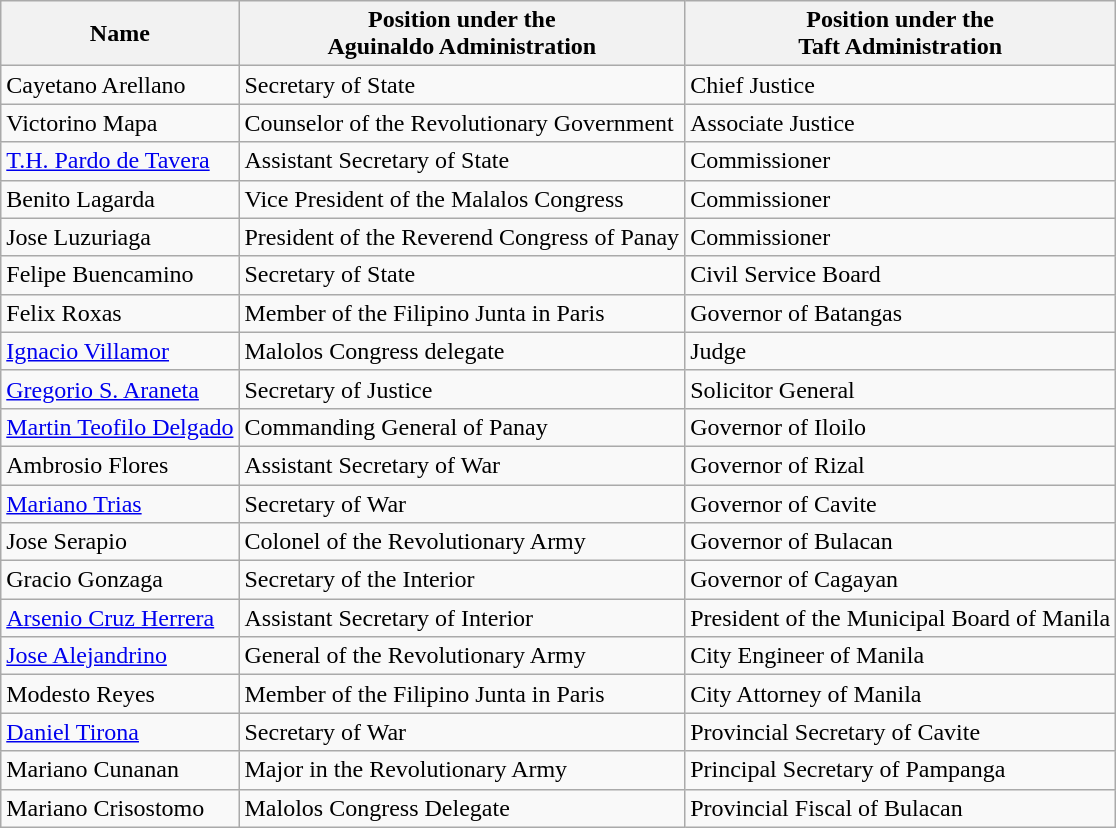<table class="wikitable">
<tr>
<th>Name</th>
<th>Position under the<br>Aguinaldo Administration</th>
<th>Position under the<br>Taft Administration</th>
</tr>
<tr>
<td>Cayetano Arellano</td>
<td>Secretary of State</td>
<td>Chief Justice</td>
</tr>
<tr>
<td>Victorino Mapa</td>
<td>Counselor of the Revolutionary Government</td>
<td>Associate Justice</td>
</tr>
<tr>
<td><a href='#'>T.H. Pardo de Tavera</a></td>
<td>Assistant Secretary of State</td>
<td>Commissioner</td>
</tr>
<tr>
<td>Benito Lagarda</td>
<td>Vice President of the Malalos Congress</td>
<td>Commissioner</td>
</tr>
<tr>
<td>Jose Luzuriaga</td>
<td>President of the Reverend Congress of Panay</td>
<td>Commissioner</td>
</tr>
<tr>
<td>Felipe Buencamino</td>
<td>Secretary of State</td>
<td>Civil Service Board</td>
</tr>
<tr>
<td>Felix Roxas</td>
<td>Member of the Filipino Junta in Paris</td>
<td>Governor of Batangas</td>
</tr>
<tr>
<td><a href='#'>Ignacio Villamor</a></td>
<td>Malolos Congress delegate</td>
<td>Judge</td>
</tr>
<tr>
<td><a href='#'>Gregorio S. Araneta</a></td>
<td>Secretary of Justice</td>
<td>Solicitor General</td>
</tr>
<tr>
<td><a href='#'>Martin Teofilo Delgado</a></td>
<td>Commanding General of Panay</td>
<td>Governor of Iloilo</td>
</tr>
<tr>
<td>Ambrosio Flores</td>
<td>Assistant Secretary of War</td>
<td>Governor of Rizal</td>
</tr>
<tr>
<td><a href='#'>Mariano Trias</a></td>
<td>Secretary of War</td>
<td>Governor of Cavite</td>
</tr>
<tr>
<td>Jose Serapio</td>
<td>Colonel of the Revolutionary Army</td>
<td>Governor of Bulacan</td>
</tr>
<tr>
<td>Gracio Gonzaga</td>
<td>Secretary of the Interior</td>
<td>Governor of Cagayan</td>
</tr>
<tr>
<td><a href='#'>Arsenio Cruz Herrera</a></td>
<td>Assistant Secretary of Interior</td>
<td>President of the Municipal Board of Manila</td>
</tr>
<tr>
<td><a href='#'>Jose Alejandrino</a></td>
<td>General of the Revolutionary Army</td>
<td>City Engineer of Manila</td>
</tr>
<tr>
<td>Modesto Reyes</td>
<td>Member of the Filipino Junta in Paris</td>
<td>City Attorney of Manila</td>
</tr>
<tr>
<td><a href='#'>Daniel Tirona</a></td>
<td>Secretary of War</td>
<td>Provincial Secretary of Cavite</td>
</tr>
<tr>
<td>Mariano Cunanan</td>
<td>Major in the Revolutionary Army</td>
<td>Principal Secretary of Pampanga</td>
</tr>
<tr>
<td>Mariano Crisostomo</td>
<td>Malolos Congress Delegate</td>
<td>Provincial Fiscal of Bulacan</td>
</tr>
</table>
